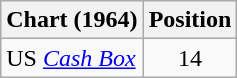<table class="wikitable">
<tr>
<th>Chart (1964)</th>
<th>Position</th>
</tr>
<tr>
<td>US <a href='#'><em>Cash Box</em></a></td>
<td align="center">14</td>
</tr>
</table>
